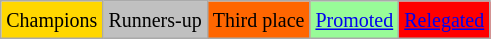<table class="wikitable">
<tr>
<td bgcolor=gold><small>Champions</small></td>
<td bgcolor=silver><small>Runners-up</small></td>
<td bgcolor=ff6600><small>Third place</small></td>
<td bgcolor=palegreen><small><a href='#'>Promoted</a></small></td>
<td bgcolor=red><small><a href='#'>Relegated</a></small></td>
</tr>
</table>
